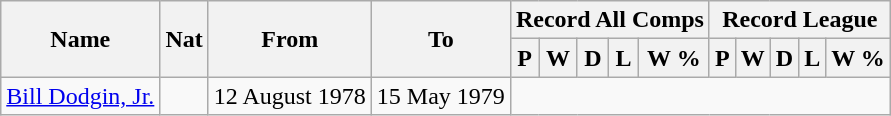<table style="text-align: center" class="wikitable">
<tr>
<th rowspan="2">Name</th>
<th rowspan="2">Nat</th>
<th rowspan="2">From</th>
<th rowspan="2">To</th>
<th colspan="5">Record All Comps</th>
<th colspan="5">Record League</th>
</tr>
<tr>
<th>P</th>
<th>W</th>
<th>D</th>
<th>L</th>
<th>W %</th>
<th>P</th>
<th>W</th>
<th>D</th>
<th>L</th>
<th>W %</th>
</tr>
<tr>
<td style="text-align:left;"><a href='#'>Bill Dodgin, Jr.</a></td>
<td></td>
<td style="text-align:left;">12 August 1978</td>
<td style="text-align:left;">15 May 1979<br>
</td>
</tr>
</table>
